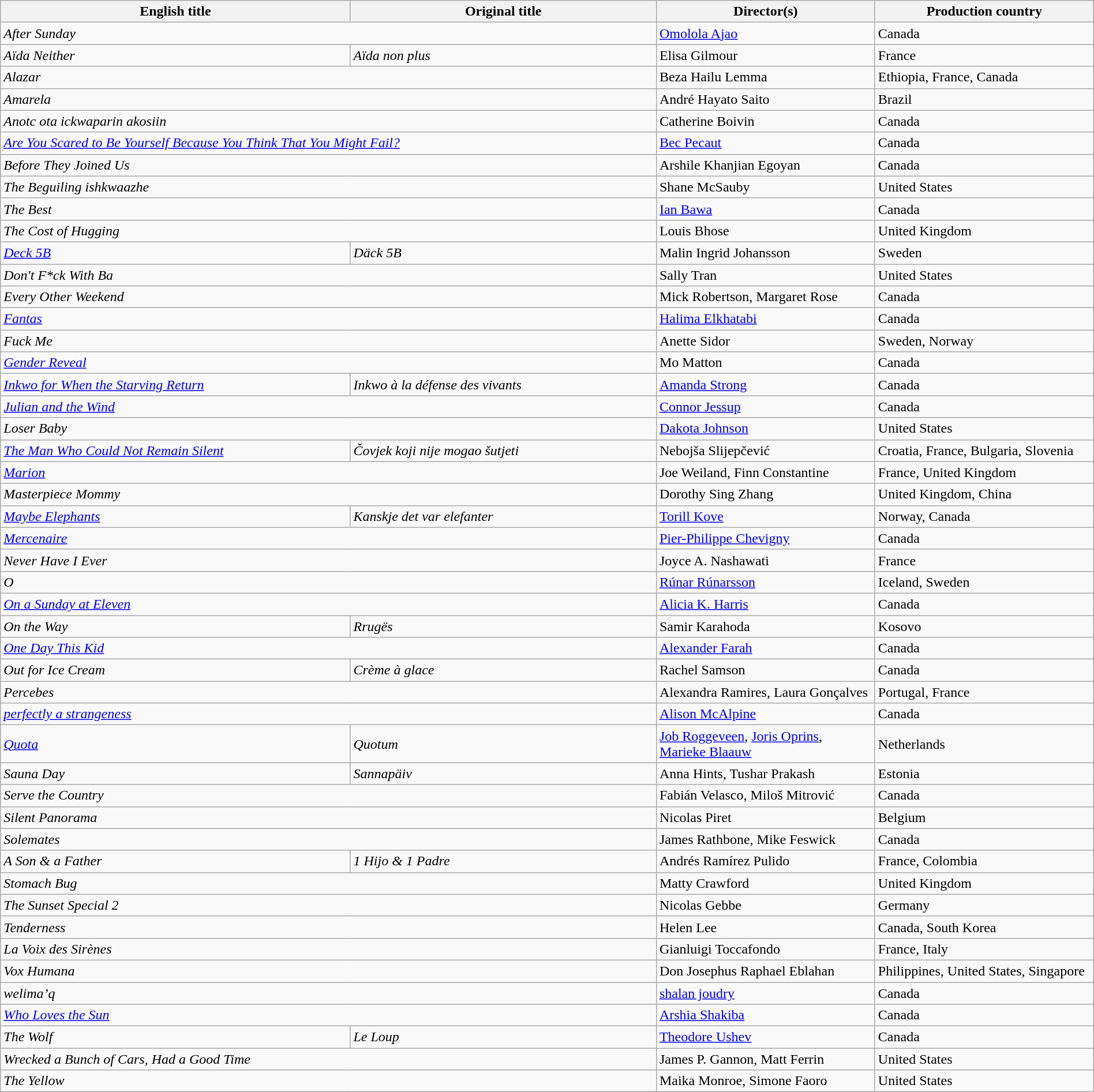<table class="sortable wikitable" width="100%" cellpadding="5">
<tr>
<th scope="col" width="32%">English title</th>
<th scope="col" width="28%">Original title</th>
<th scope="col" width="20%">Director(s)</th>
<th scope="col" width="20%">Production country</th>
</tr>
<tr>
<td colspan=2><em>After Sunday</em></td>
<td><a href='#'>Omolola Ajao</a></td>
<td>Canada</td>
</tr>
<tr>
<td><em>Aïda Neither</em></td>
<td><em>Aïda non plus</em></td>
<td>Elisa Gilmour</td>
<td>France</td>
</tr>
<tr>
<td colspan=2><em>Alazar</em></td>
<td>Beza Hailu Lemma</td>
<td>Ethiopia, France, Canada</td>
</tr>
<tr>
<td colspan=2><em>Amarela</em></td>
<td>André Hayato Saito</td>
<td>Brazil</td>
</tr>
<tr>
<td colspan=2><em>Anotc ota ickwaparin akosiin</em></td>
<td>Catherine Boivin</td>
<td>Canada</td>
</tr>
<tr>
<td colspan=2><em><a href='#'>Are You Scared to Be Yourself Because You Think That You Might Fail?</a></em></td>
<td><a href='#'>Bec Pecaut</a></td>
<td>Canada</td>
</tr>
<tr>
<td colspan=2><em>Before They Joined Us</em></td>
<td>Arshile Khanjian Egoyan</td>
<td>Canada</td>
</tr>
<tr>
<td colspan=2><em>The Beguiling ishkwaazhe</em></td>
<td>Shane McSauby</td>
<td>United States</td>
</tr>
<tr>
<td colspan=2><em>The Best</em></td>
<td><a href='#'>Ian Bawa</a></td>
<td>Canada</td>
</tr>
<tr>
<td colspan=2><em>The Cost of Hugging</em></td>
<td>Louis Bhose</td>
<td>United Kingdom</td>
</tr>
<tr>
<td><em><a href='#'>Deck 5B</a></em></td>
<td><em>Däck 5B</em></td>
<td>Malin Ingrid Johansson</td>
<td>Sweden</td>
</tr>
<tr>
<td colspan=2><em>Don't F*ck With Ba</em></td>
<td>Sally Tran</td>
<td>United States</td>
</tr>
<tr>
<td colspan=2><em>Every Other Weekend</em></td>
<td>Mick Robertson, Margaret Rose</td>
<td>Canada</td>
</tr>
<tr>
<td colspan=2><em><a href='#'>Fantas</a></em></td>
<td><a href='#'>Halima Elkhatabi</a></td>
<td>Canada</td>
</tr>
<tr>
<td colspan=2><em>Fuck Me</em></td>
<td>Anette Sidor</td>
<td>Sweden, Norway</td>
</tr>
<tr>
<td colspan=2><em><a href='#'>Gender Reveal</a></em></td>
<td>Mo Matton</td>
<td>Canada</td>
</tr>
<tr>
<td><em><a href='#'>Inkwo for When the Starving Return</a></em></td>
<td><em>Inkwo à la défense des vivants</em></td>
<td><a href='#'>Amanda Strong</a></td>
<td>Canada</td>
</tr>
<tr>
<td colspan=2><em><a href='#'>Julian and the Wind</a></em></td>
<td><a href='#'>Connor Jessup</a></td>
<td>Canada</td>
</tr>
<tr>
<td colspan=2><em>Loser Baby</em></td>
<td><a href='#'>Dakota Johnson</a></td>
<td>United States</td>
</tr>
<tr>
<td><em><a href='#'>The Man Who Could Not Remain Silent</a></em></td>
<td><em>Čovjek koji nije mogao šutjeti</em></td>
<td>Nebojša Slijepčević</td>
<td>Croatia, France, Bulgaria, Slovenia</td>
</tr>
<tr>
<td colspan=2><em><a href='#'>Marion</a></em></td>
<td>Joe Weiland, Finn Constantine</td>
<td>France, United Kingdom</td>
</tr>
<tr>
<td colspan=2><em>Masterpiece Mommy</em></td>
<td>Dorothy Sing Zhang</td>
<td>United Kingdom, China</td>
</tr>
<tr>
<td><em><a href='#'>Maybe Elephants</a></em></td>
<td><em>Kanskje det var elefanter</em></td>
<td><a href='#'>Torill Kove</a></td>
<td>Norway, Canada</td>
</tr>
<tr>
<td colspan=2><em><a href='#'>Mercenaire</a></em></td>
<td><a href='#'>Pier-Philippe Chevigny</a></td>
<td>Canada</td>
</tr>
<tr>
<td colspan=2><em>Never Have I Ever</em></td>
<td>Joyce A. Nashawati</td>
<td>France</td>
</tr>
<tr>
<td colspan=2><em>O</em></td>
<td><a href='#'>Rúnar Rúnarsson</a></td>
<td>Iceland, Sweden</td>
</tr>
<tr>
<td colspan=2><em><a href='#'>On a Sunday at Eleven</a></em></td>
<td><a href='#'>Alicia K. Harris</a></td>
<td>Canada</td>
</tr>
<tr>
<td><em>On the Way</em></td>
<td><em>Rrugës</em></td>
<td>Samir Karahoda</td>
<td>Kosovo</td>
</tr>
<tr>
<td colspan=2><em><a href='#'>One Day This Kid</a></em></td>
<td><a href='#'>Alexander Farah</a></td>
<td>Canada</td>
</tr>
<tr>
<td><em>Out for Ice Cream</em></td>
<td><em>Crème à glace</em></td>
<td>Rachel Samson</td>
<td>Canada</td>
</tr>
<tr>
<td colspan=2><em>Percebes</em></td>
<td>Alexandra Ramires, Laura Gonçalves</td>
<td>Portugal, France</td>
</tr>
<tr>
<td colspan=2><em><a href='#'>perfectly a strangeness</a></em></td>
<td><a href='#'>Alison McAlpine</a></td>
<td>Canada</td>
</tr>
<tr>
<td><em><a href='#'>Quota</a></em></td>
<td><em>Quotum</em></td>
<td><a href='#'>Job Roggeveen</a>, <a href='#'>Joris Oprins</a>, <a href='#'>Marieke Blaauw</a></td>
<td>Netherlands</td>
</tr>
<tr>
<td><em>Sauna Day</em></td>
<td><em>Sannapäiv</em></td>
<td>Anna Hints, Tushar Prakash</td>
<td>Estonia</td>
</tr>
<tr>
<td colspan=2><em>Serve the Country</em></td>
<td>Fabián Velasco, Miloš Mitrović</td>
<td>Canada</td>
</tr>
<tr>
<td colspan=2><em>Silent Panorama</em></td>
<td>Nicolas Piret</td>
<td>Belgium</td>
</tr>
<tr>
<td colspan=2><em>Solemates</em></td>
<td>James Rathbone, Mike Feswick</td>
<td>Canada</td>
</tr>
<tr>
<td><em>A Son & a Father</em></td>
<td><em>1 Hijo & 1 Padre</em></td>
<td>Andrés Ramírez Pulido</td>
<td>France, Colombia</td>
</tr>
<tr>
<td colspan=2><em>Stomach Bug</em></td>
<td>Matty Crawford</td>
<td>United Kingdom</td>
</tr>
<tr>
<td colspan=2><em>The Sunset Special 2</em></td>
<td>Nicolas Gebbe</td>
<td>Germany</td>
</tr>
<tr>
<td colspan=2><em>Tenderness</em></td>
<td>Helen Lee</td>
<td>Canada, South Korea</td>
</tr>
<tr>
<td colspan=2><em>La Voix des Sirènes</em></td>
<td>Gianluigi Toccafondo</td>
<td>France, Italy</td>
</tr>
<tr>
<td colspan=2><em>Vox Humana</em></td>
<td>Don Josephus Raphael Eblahan</td>
<td>Philippines, United States, Singapore</td>
</tr>
<tr>
<td colspan=2><em>welima’q</em></td>
<td><a href='#'>shalan joudry</a></td>
<td>Canada</td>
</tr>
<tr>
<td colspan=2><em><a href='#'>Who Loves the Sun</a></em></td>
<td><a href='#'>Arshia Shakiba</a></td>
<td>Canada</td>
</tr>
<tr>
<td><em>The Wolf</em></td>
<td><em>Le Loup</em></td>
<td><a href='#'>Theodore Ushev</a></td>
<td>Canada</td>
</tr>
<tr>
<td colspan=2><em>Wrecked a Bunch of Cars, Had a Good Time</em></td>
<td>James P. Gannon, Matt Ferrin</td>
<td>United States</td>
</tr>
<tr>
<td colspan=2><em>The Yellow</em></td>
<td>Maika Monroe, Simone Faoro</td>
<td>United States</td>
</tr>
</table>
